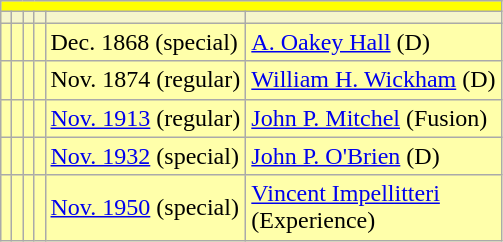<table class="wikitable" style="background:#ffa;">
<tr>
<td colspan="6" style="background:yellow;"></td>
</tr>
<tr>
<td style="background:#f5f5cc;"></td>
<td style="background:#f5f5cc;"></td>
<td style="background:#f5f5cc;"></td>
<td style="background:#f5f5cc;"></td>
<td style="background:#f5f5cc;"></td>
<td style="background:#f5f5cc;"></td>
</tr>
<tr>
<td></td>
<td></td>
<td></td>
<td></td>
<td>Dec. 1868 (special)</td>
<td><a href='#'>A. Oakey Hall</a> (D)</td>
</tr>
<tr>
<td></td>
<td></td>
<td></td>
<td></td>
<td>Nov. 1874 (regular)</td>
<td><a href='#'>William H. Wickham</a> (D)</td>
</tr>
<tr>
<td></td>
<td></td>
<td></td>
<td></td>
<td><a href='#'>Nov. 1913</a> (regular)</td>
<td><a href='#'>John P. Mitchel</a> (Fusion)</td>
</tr>
<tr>
<td></td>
<td></td>
<td></td>
<td></td>
<td><a href='#'>Nov. 1932</a> (special)</td>
<td><a href='#'>John P. O'Brien</a> (D)</td>
</tr>
<tr>
<td></td>
<td></td>
<td></td>
<td></td>
<td><a href='#'>Nov. 1950</a> (special)</td>
<td><a href='#'>Vincent Impellitteri</a> <br>(Experience)</td>
</tr>
</table>
